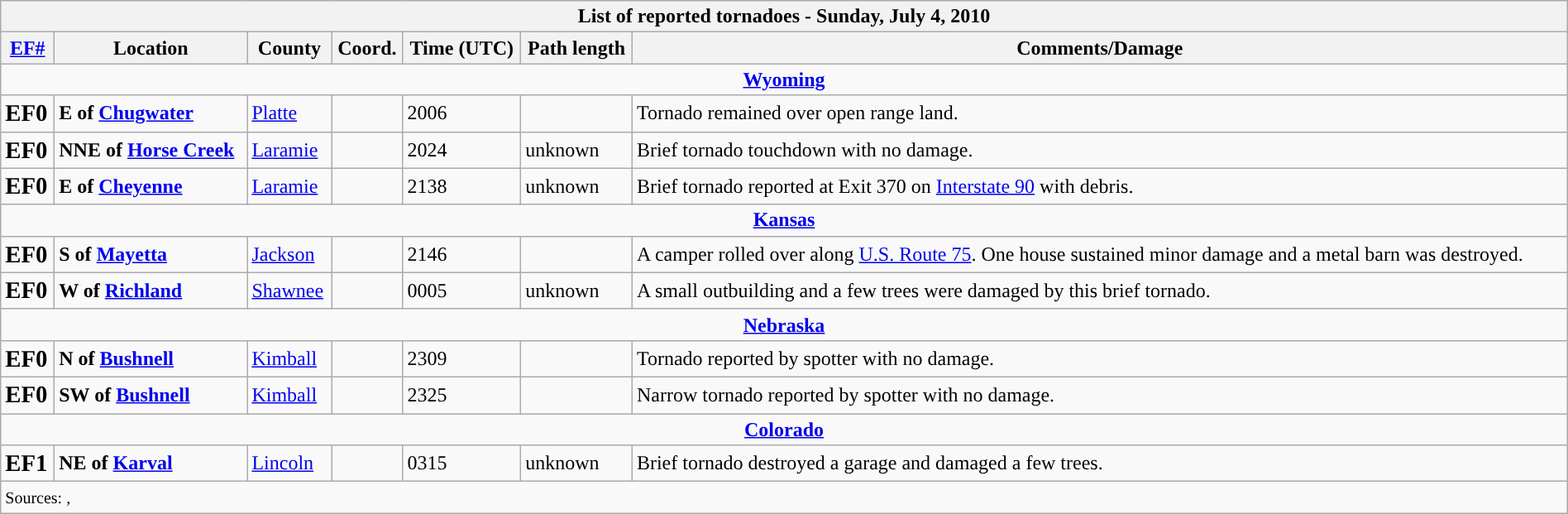<table class="wikitable collapsible" style="width:100%;">
<tr>
<th colspan="7">List of reported tornadoes - Sunday, July 4, 2010</th>
</tr>
<tr>
<th><a href='#'>EF#</a></th>
<th>Location</th>
<th>County</th>
<th>Coord.</th>
<th>Time (UTC)</th>
<th>Path length</th>
<th>Comments/Damage</th>
</tr>
<tr>
<td colspan="7" style="text-align:center;"><strong><a href='#'>Wyoming</a></strong></td>
</tr>
<tr>
<td><big><strong>EF0</strong></big></td>
<td><strong>E of <a href='#'>Chugwater</a></strong></td>
<td><a href='#'>Platte</a></td>
<td></td>
<td>2006</td>
<td></td>
<td>Tornado remained over open range land.</td>
</tr>
<tr>
<td><big><strong>EF0</strong></big></td>
<td><strong>NNE of <a href='#'>Horse Creek</a></strong></td>
<td><a href='#'>Laramie</a></td>
<td></td>
<td>2024</td>
<td>unknown</td>
<td>Brief tornado touchdown with no damage.</td>
</tr>
<tr>
<td><big><strong>EF0</strong></big></td>
<td><strong>E of <a href='#'>Cheyenne</a></strong></td>
<td><a href='#'>Laramie</a></td>
<td></td>
<td>2138</td>
<td>unknown</td>
<td>Brief tornado reported at Exit 370 on <a href='#'>Interstate 90</a> with debris.</td>
</tr>
<tr>
<td colspan="7" style="text-align:center;"><strong><a href='#'>Kansas</a></strong></td>
</tr>
<tr>
<td><big><strong>EF0</strong></big></td>
<td><strong>S of <a href='#'>Mayetta</a></strong></td>
<td><a href='#'>Jackson</a></td>
<td></td>
<td>2146</td>
<td></td>
<td>A camper rolled over along <a href='#'>U.S. Route 75</a>. One house sustained minor damage and a metal barn was destroyed.</td>
</tr>
<tr>
<td><big><strong>EF0</strong></big></td>
<td><strong>W of <a href='#'>Richland</a></strong></td>
<td><a href='#'>Shawnee</a></td>
<td></td>
<td>0005</td>
<td>unknown</td>
<td>A small outbuilding and a few trees were damaged by this brief tornado.</td>
</tr>
<tr>
<td colspan="7" style="text-align:center;"><strong><a href='#'>Nebraska</a></strong></td>
</tr>
<tr>
<td><big><strong>EF0</strong></big></td>
<td><strong>N of <a href='#'>Bushnell</a></strong></td>
<td><a href='#'>Kimball</a></td>
<td></td>
<td>2309</td>
<td></td>
<td>Tornado reported by spotter with no damage.</td>
</tr>
<tr>
<td><big><strong>EF0</strong></big></td>
<td><strong>SW of <a href='#'>Bushnell</a></strong></td>
<td><a href='#'>Kimball</a></td>
<td></td>
<td>2325</td>
<td></td>
<td>Narrow tornado reported by spotter with no damage.</td>
</tr>
<tr>
<td colspan="7" style="text-align:center;"><strong><a href='#'>Colorado</a></strong></td>
</tr>
<tr>
<td><big><strong>EF1</strong></big></td>
<td><strong>NE of <a href='#'>Karval</a></strong></td>
<td><a href='#'>Lincoln</a></td>
<td></td>
<td>0315</td>
<td>unknown</td>
<td>Brief tornado destroyed a garage and damaged a few trees.</td>
</tr>
<tr>
<td colspan="7"><small>Sources: , </small></td>
</tr>
</table>
